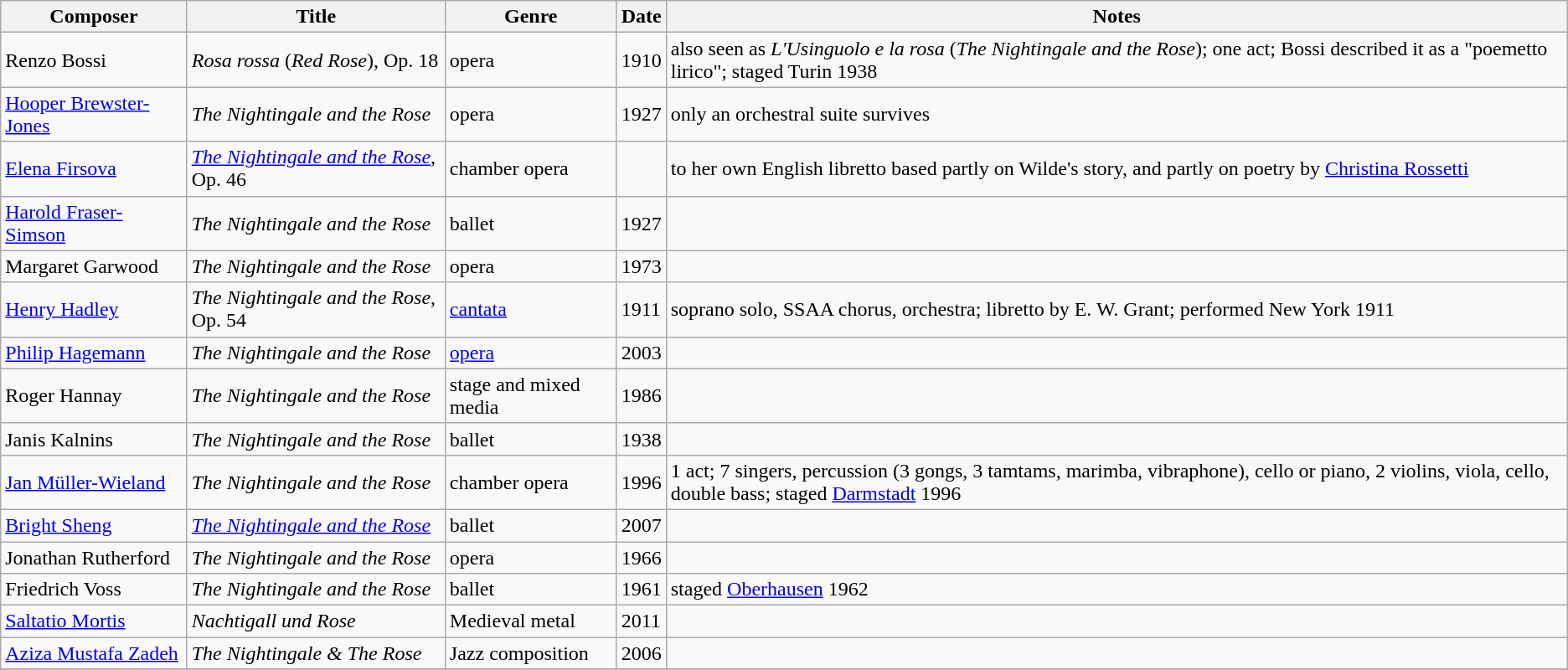<table class="wikitable sortable" style="text-align: left">
<tr>
<th>Composer</th>
<th>Title</th>
<th>Genre</th>
<th>Date</th>
<th>Notes</th>
</tr>
<tr>
<td>Renzo Bossi</td>
<td><em>Rosa rossa</em> (<em>Red Rose</em>), Op. 18</td>
<td>opera</td>
<td>1910</td>
<td>also seen as <em>L'Usinguolo e la rosa</em> (<em>The Nightingale and the Rose</em>); one act; Bossi described it as a "poemetto lirico"; staged Turin 1938</td>
</tr>
<tr>
<td><a href='#'>Hooper Brewster-Jones</a></td>
<td><em>The Nightingale and the Rose</em></td>
<td>opera</td>
<td>1927</td>
<td>only an orchestral suite survives</td>
</tr>
<tr>
<td><a href='#'>Elena Firsova</a></td>
<td><em><a href='#'>The Nightingale and the Rose</a></em>, Op. 46</td>
<td>chamber opera</td>
<td></td>
<td>to her own English libretto based partly on Wilde's story, and partly on poetry by <a href='#'>Christina Rossetti</a></td>
</tr>
<tr>
<td><a href='#'>Harold Fraser-Simson</a></td>
<td><em>The Nightingale and the Rose</em></td>
<td>ballet</td>
<td>1927</td>
<td></td>
</tr>
<tr>
<td>Margaret Garwood</td>
<td><em>The Nightingale and the Rose</em></td>
<td>opera</td>
<td>1973</td>
<td></td>
</tr>
<tr>
<td><a href='#'>Henry Hadley</a></td>
<td><em>The Nightingale and the Rose</em>, Op. 54</td>
<td><a href='#'>cantata</a></td>
<td>1911</td>
<td>soprano solo, SSAA chorus, orchestra; libretto by E. W. Grant; performed New York 1911</td>
</tr>
<tr>
<td><a href='#'>Philip Hagemann</a></td>
<td><em>The Nightingale and the Rose</em></td>
<td><a href='#'>opera</a></td>
<td>2003</td>
<td></td>
</tr>
<tr>
<td>Roger Hannay</td>
<td><em>The Nightingale and the Rose</em></td>
<td>stage and mixed media</td>
<td>1986</td>
<td></td>
</tr>
<tr>
<td>Janis Kalnins</td>
<td><em>The Nightingale and the Rose</em></td>
<td>ballet</td>
<td>1938</td>
<td></td>
</tr>
<tr>
<td><a href='#'>Jan Müller-Wieland</a></td>
<td><em>The Nightingale and the Rose</em></td>
<td>chamber opera</td>
<td>1996</td>
<td>1 act; 7 singers, percussion (3 gongs, 3 tamtams, marimba, vibraphone), cello or piano, 2 violins, viola, cello, double bass; staged <a href='#'>Darmstadt</a> 1996</td>
</tr>
<tr>
<td><a href='#'>Bright Sheng</a></td>
<td><em><a href='#'>The Nightingale and the Rose</a></em></td>
<td>ballet</td>
<td>2007</td>
</tr>
<tr>
<td>Jonathan Rutherford</td>
<td><em>The Nightingale and the Rose</em></td>
<td>opera</td>
<td>1966</td>
<td></td>
</tr>
<tr>
<td>Friedrich Voss</td>
<td><em>The Nightingale and the Rose</em></td>
<td>ballet</td>
<td>1961</td>
<td>staged <a href='#'>Oberhausen</a> 1962</td>
</tr>
<tr>
<td><a href='#'>Saltatio Mortis</a></td>
<td><em>Nachtigall und Rose</em></td>
<td>Medieval metal</td>
<td>2011</td>
<td></td>
</tr>
<tr>
<td><a href='#'>Aziza Mustafa Zadeh</a></td>
<td><em>The Nightingale & The Rose </em></td>
<td>Jazz composition</td>
<td>2006</td>
<td></td>
</tr>
<tr>
</tr>
<tr>
</tr>
</table>
